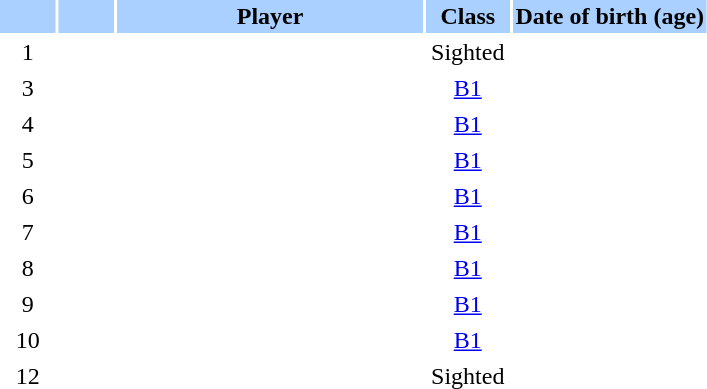<table class="sortable" border="0" cellspacing="2" cellpadding="2">
<tr style="background-color:#AAD0FF">
<th width=8%></th>
<th width=8%></th>
<th width=44%>Player</th>
<th width=12%>Class</th>
<th width=28%>Date of birth (age)</th>
</tr>
<tr>
<td style="text-align: center;">1</td>
<td style="text-align: center;"></td>
<td></td>
<td style="text-align: center;">Sighted</td>
<td></td>
</tr>
<tr>
<td style="text-align: center;">3</td>
<td style="text-align: center;"></td>
<td></td>
<td style="text-align: center;"><a href='#'>B1</a></td>
<td></td>
</tr>
<tr>
<td style="text-align: center;">4</td>
<td style="text-align: center;"></td>
<td></td>
<td style="text-align: center;"><a href='#'>B1</a></td>
<td></td>
</tr>
<tr>
<td style="text-align: center;">5</td>
<td style="text-align: center;"></td>
<td></td>
<td style="text-align: center;"><a href='#'>B1</a></td>
<td></td>
</tr>
<tr>
<td style="text-align: center;">6</td>
<td style="text-align: center;"></td>
<td></td>
<td style="text-align: center;"><a href='#'>B1</a></td>
<td></td>
</tr>
<tr>
<td style="text-align: center;">7</td>
<td style="text-align: center;"></td>
<td></td>
<td style="text-align: center;"><a href='#'>B1</a></td>
<td></td>
</tr>
<tr>
<td style="text-align: center;">8</td>
<td style="text-align: center;"></td>
<td></td>
<td style="text-align: center;"><a href='#'>B1</a></td>
<td></td>
</tr>
<tr>
<td style="text-align: center;">9</td>
<td style="text-align: center;"></td>
<td></td>
<td style="text-align: center;"><a href='#'>B1</a></td>
<td></td>
</tr>
<tr>
<td style="text-align: center;">10</td>
<td style="text-align: center;"></td>
<td></td>
<td style="text-align: center;"><a href='#'>B1</a></td>
<td></td>
</tr>
<tr>
<td style="text-align: center;">12</td>
<td style="text-align: center;"></td>
<td></td>
<td style="text-align: center;">Sighted</td>
<td></td>
</tr>
</table>
